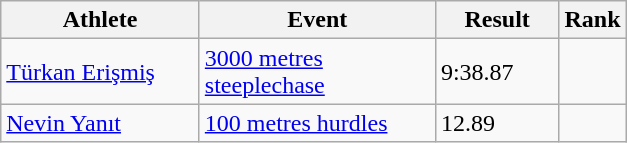<table class=wikitable>
<tr>
<th width=125>Athlete</th>
<th width=150>Event</th>
<th width=75>Result</th>
<th>Rank</th>
</tr>
<tr>
<td><a href='#'>Türkan Erişmiş</a></td>
<td><a href='#'>3000 metres steeplechase</a></td>
<td>9:38.87</td>
<td align=center></td>
</tr>
<tr>
<td><a href='#'>Nevin Yanıt</a></td>
<td><a href='#'>100 metres hurdles</a></td>
<td>12.89</td>
<td align=center></td>
</tr>
</table>
